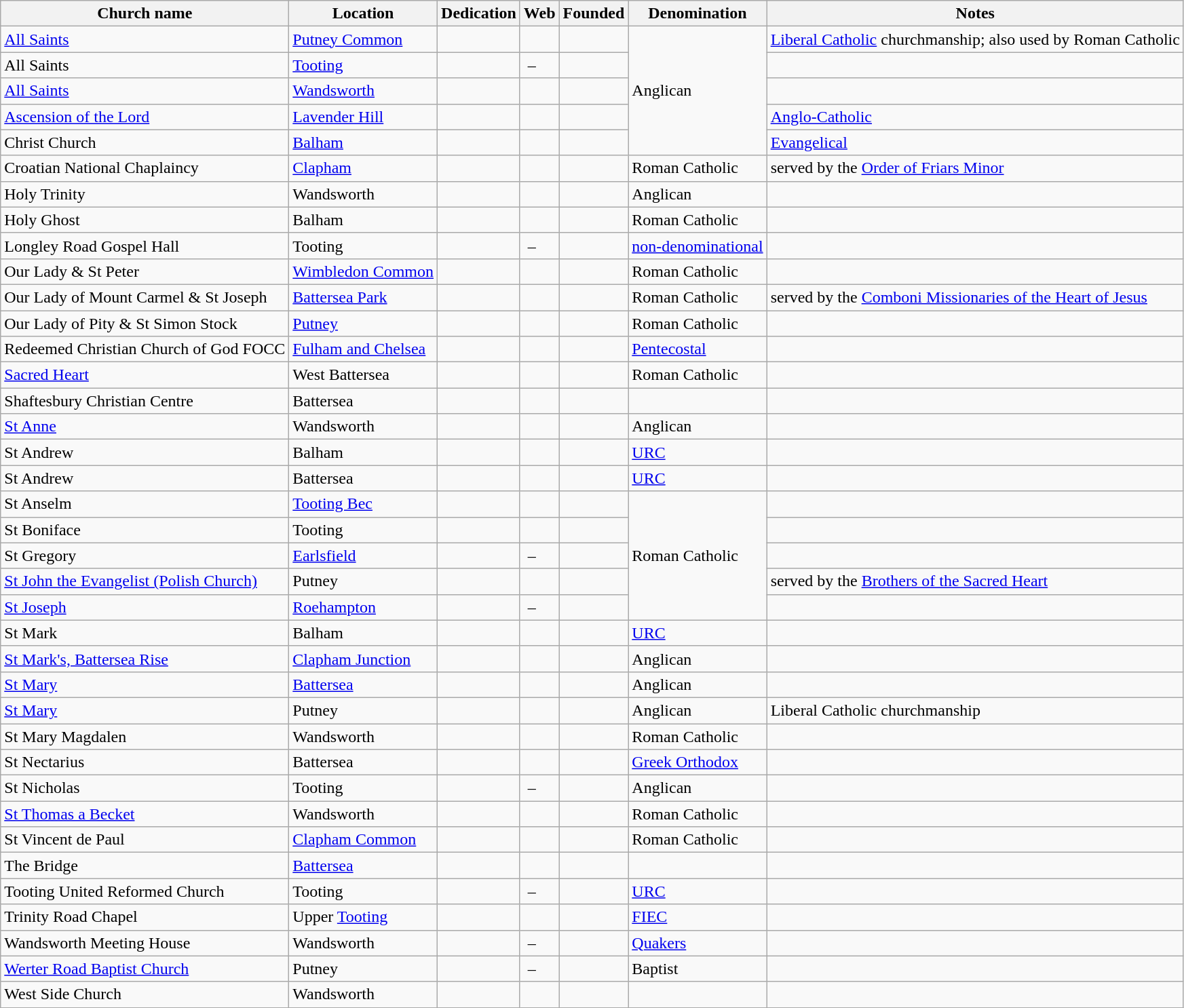<table class="wikitable sortable">
<tr>
<th>Church name</th>
<th>Location</th>
<th>Dedication</th>
<th>Web</th>
<th>Founded</th>
<th>Denomination</th>
<th>Notes</th>
</tr>
<tr>
<td><a href='#'>All Saints</a></td>
<td><a href='#'>Putney Common</a></td>
<td></td>
<td></td>
<td></td>
<td rowspan="5">Anglican</td>
<td><a href='#'>Liberal Catholic</a> churchmanship; also used by Roman Catholic</td>
</tr>
<tr>
<td>All Saints</td>
<td><a href='#'>Tooting</a></td>
<td></td>
<td> –</td>
<td></td>
<td></td>
</tr>
<tr>
<td><a href='#'>All Saints</a></td>
<td><a href='#'>Wandsworth</a></td>
<td></td>
<td></td>
<td></td>
<td></td>
</tr>
<tr>
<td><a href='#'>Ascension of the Lord</a></td>
<td><a href='#'>Lavender Hill</a></td>
<td></td>
<td></td>
<td></td>
<td><a href='#'>Anglo-Catholic</a></td>
</tr>
<tr>
<td>Christ Church</td>
<td><a href='#'>Balham</a></td>
<td></td>
<td></td>
<td></td>
<td><a href='#'>Evangelical</a></td>
</tr>
<tr>
<td>Croatian National Chaplaincy</td>
<td><a href='#'>Clapham</a></td>
<td></td>
<td></td>
<td></td>
<td>Roman Catholic</td>
<td>served by the <a href='#'>Order of Friars Minor</a></td>
</tr>
<tr>
<td>Holy Trinity</td>
<td>Wandsworth</td>
<td></td>
<td></td>
<td></td>
<td>Anglican</td>
<td></td>
</tr>
<tr>
<td>Holy Ghost</td>
<td>Balham</td>
<td></td>
<td></td>
<td></td>
<td>Roman Catholic</td>
<td></td>
</tr>
<tr>
<td>Longley Road Gospel Hall</td>
<td>Tooting</td>
<td></td>
<td> –</td>
<td></td>
<td><a href='#'>non-denominational</a></td>
<td></td>
</tr>
<tr>
<td>Our Lady & St Peter</td>
<td><a href='#'>Wimbledon Common</a></td>
<td></td>
<td></td>
<td></td>
<td>Roman Catholic</td>
<td></td>
</tr>
<tr>
<td>Our Lady of Mount Carmel & St Joseph</td>
<td><a href='#'>Battersea Park</a></td>
<td></td>
<td></td>
<td></td>
<td>Roman Catholic</td>
<td>served by the <a href='#'>Comboni Missionaries of the Heart of Jesus</a></td>
</tr>
<tr>
<td>Our Lady of Pity & St Simon Stock</td>
<td><a href='#'>Putney</a></td>
<td></td>
<td></td>
<td></td>
<td>Roman Catholic</td>
<td></td>
</tr>
<tr>
<td>Redeemed Christian Church of God FOCC</td>
<td><a href='#'>Fulham and Chelsea</a></td>
<td></td>
<td></td>
<td></td>
<td><a href='#'>Pentecostal</a></td>
<td></td>
</tr>
<tr>
<td><a href='#'>Sacred Heart</a></td>
<td>West Battersea</td>
<td></td>
<td></td>
<td></td>
<td>Roman Catholic</td>
<td></td>
</tr>
<tr>
<td>Shaftesbury Christian Centre</td>
<td>Battersea</td>
<td></td>
<td></td>
<td></td>
<td></td>
<td></td>
</tr>
<tr>
<td><a href='#'>St Anne</a></td>
<td>Wandsworth</td>
<td></td>
<td></td>
<td></td>
<td>Anglican</td>
<td></td>
</tr>
<tr>
<td>St Andrew</td>
<td>Balham</td>
<td></td>
<td></td>
<td></td>
<td><a href='#'>URC</a></td>
<td></td>
</tr>
<tr>
<td>St Andrew</td>
<td>Battersea</td>
<td></td>
<td></td>
<td></td>
<td><a href='#'>URC</a></td>
<td></td>
</tr>
<tr>
<td>St Anselm</td>
<td><a href='#'>Tooting Bec</a></td>
<td></td>
<td></td>
<td></td>
<td rowspan="5">Roman Catholic</td>
<td></td>
</tr>
<tr>
<td>St Boniface</td>
<td>Tooting</td>
<td></td>
<td></td>
<td></td>
<td></td>
</tr>
<tr>
<td>St Gregory</td>
<td><a href='#'>Earlsfield</a></td>
<td></td>
<td> –</td>
<td></td>
<td></td>
</tr>
<tr>
<td><a href='#'>St John the Evangelist (Polish Church)</a></td>
<td>Putney</td>
<td></td>
<td></td>
<td></td>
<td>served by the <a href='#'>Brothers of the Sacred Heart</a></td>
</tr>
<tr>
<td><a href='#'>St Joseph</a></td>
<td><a href='#'>Roehampton</a></td>
<td></td>
<td> –</td>
<td></td>
<td></td>
</tr>
<tr>
<td>St Mark</td>
<td>Balham</td>
<td></td>
<td></td>
<td></td>
<td><a href='#'>URC</a></td>
<td></td>
</tr>
<tr>
<td><a href='#'>St Mark's, Battersea Rise</a></td>
<td><a href='#'>Clapham Junction</a></td>
<td></td>
<td></td>
<td></td>
<td>Anglican</td>
<td></td>
</tr>
<tr>
<td><a href='#'>St Mary</a></td>
<td><a href='#'>Battersea</a></td>
<td></td>
<td></td>
<td></td>
<td>Anglican</td>
<td></td>
</tr>
<tr>
<td><a href='#'>St Mary</a></td>
<td>Putney</td>
<td></td>
<td></td>
<td></td>
<td>Anglican</td>
<td>Liberal Catholic churchmanship</td>
</tr>
<tr>
<td>St Mary Magdalen</td>
<td>Wandsworth</td>
<td></td>
<td></td>
<td></td>
<td>Roman Catholic</td>
<td></td>
</tr>
<tr>
<td>St Nectarius</td>
<td>Battersea</td>
<td></td>
<td></td>
<td></td>
<td><a href='#'>Greek Orthodox</a></td>
<td></td>
</tr>
<tr>
<td>St Nicholas</td>
<td>Tooting</td>
<td></td>
<td> –</td>
<td></td>
<td>Anglican</td>
<td></td>
</tr>
<tr>
<td><a href='#'>St Thomas a Becket</a></td>
<td>Wandsworth</td>
<td></td>
<td></td>
<td></td>
<td>Roman Catholic</td>
<td></td>
</tr>
<tr>
<td>St Vincent de Paul</td>
<td><a href='#'>Clapham Common</a></td>
<td></td>
<td></td>
<td></td>
<td>Roman Catholic</td>
<td></td>
</tr>
<tr>
<td>The Bridge</td>
<td><a href='#'>Battersea</a></td>
<td></td>
<td></td>
<td></td>
<td></td>
<td></td>
</tr>
<tr>
<td>Tooting United Reformed Church</td>
<td>Tooting</td>
<td></td>
<td> –</td>
<td></td>
<td><a href='#'>URC</a></td>
<td></td>
</tr>
<tr>
<td>Trinity Road Chapel</td>
<td>Upper <a href='#'>Tooting</a></td>
<td></td>
<td></td>
<td></td>
<td><a href='#'>FIEC</a></td>
<td></td>
</tr>
<tr>
<td>Wandsworth Meeting House</td>
<td>Wandsworth</td>
<td></td>
<td> –</td>
<td></td>
<td><a href='#'>Quakers</a></td>
<td></td>
</tr>
<tr>
<td><a href='#'>Werter Road Baptist Church</a></td>
<td>Putney</td>
<td></td>
<td> –</td>
<td></td>
<td>Baptist</td>
<td></td>
</tr>
<tr>
<td>West Side Church</td>
<td>Wandsworth</td>
<td></td>
<td></td>
<td></td>
<td></td>
<td></td>
</tr>
</table>
